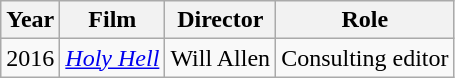<table class="wikitable">
<tr>
<th>Year</th>
<th>Film</th>
<th>Director</th>
<th>Role</th>
</tr>
<tr>
<td>2016</td>
<td><em><a href='#'>Holy Hell</a></em></td>
<td>Will Allen</td>
<td>Consulting editor</td>
</tr>
</table>
